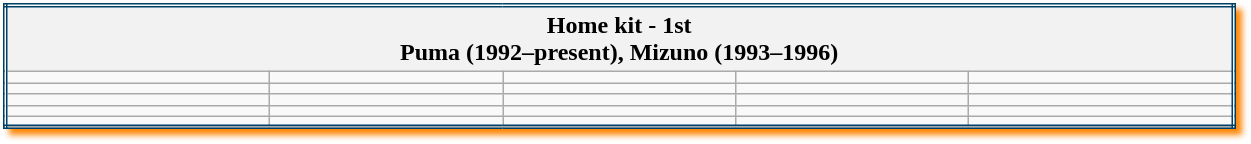<table class="wikitable mw-collapsible mw-collapsed" style="width:65%; border:double #004067; box-shadow: 4px 4px 4px #FF8709">
<tr>
<th colspan=5>Home kit - 1st <br> Puma (1992–present),  Mizuno (1993–1996)</th>
</tr>
<tr>
<td></td>
<td></td>
<td></td>
<td></td>
<td></td>
</tr>
<tr>
<td></td>
<td></td>
<td></td>
<td></td>
<td></td>
</tr>
<tr>
<td></td>
<td></td>
<td></td>
<td></td>
<td></td>
</tr>
<tr>
<td></td>
<td></td>
<td></td>
<td></td>
<td></td>
</tr>
<tr>
<td></td>
<td></td>
<td></td>
<td></td>
<td></td>
</tr>
<tr>
</tr>
</table>
